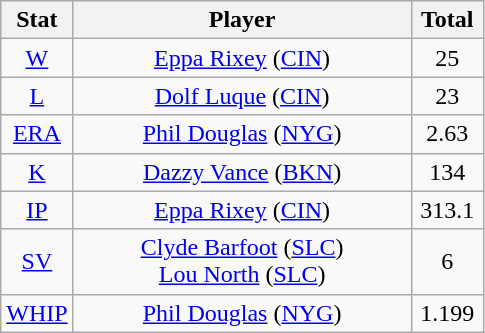<table class="wikitable" style="text-align:center;">
<tr>
<th style="width:15%;">Stat</th>
<th>Player</th>
<th style="width:15%;">Total</th>
</tr>
<tr>
<td><a href='#'>W</a></td>
<td><a href='#'>Eppa Rixey</a> (<a href='#'>CIN</a>)</td>
<td>25</td>
</tr>
<tr>
<td><a href='#'>L</a></td>
<td><a href='#'>Dolf Luque</a> (<a href='#'>CIN</a>)</td>
<td>23</td>
</tr>
<tr>
<td><a href='#'>ERA</a></td>
<td><a href='#'>Phil Douglas</a> (<a href='#'>NYG</a>)</td>
<td>2.63</td>
</tr>
<tr>
<td><a href='#'>K</a></td>
<td><a href='#'>Dazzy Vance</a> (<a href='#'>BKN</a>)</td>
<td>134</td>
</tr>
<tr>
<td><a href='#'>IP</a></td>
<td><a href='#'>Eppa Rixey</a> (<a href='#'>CIN</a>)</td>
<td>313.1</td>
</tr>
<tr>
<td><a href='#'>SV</a></td>
<td><a href='#'>Clyde Barfoot</a> (<a href='#'>SLC</a>)<br><a href='#'>Lou North</a> (<a href='#'>SLC</a>)</td>
<td>6</td>
</tr>
<tr>
<td><a href='#'>WHIP</a></td>
<td><a href='#'>Phil Douglas</a> (<a href='#'>NYG</a>)</td>
<td>1.199</td>
</tr>
</table>
